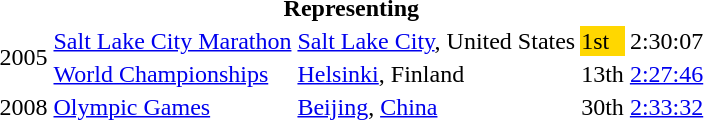<table>
<tr>
<th colspan="5">Representing </th>
</tr>
<tr>
<td rowspan=2>2005</td>
<td><a href='#'>Salt Lake City Marathon</a></td>
<td><a href='#'>Salt Lake City</a>, United States</td>
<td bgcolor="gold">1st</td>
<td>2:30:07</td>
</tr>
<tr>
<td><a href='#'>World Championships</a></td>
<td><a href='#'>Helsinki</a>, Finland</td>
<td>13th</td>
<td><a href='#'>2:27:46</a></td>
</tr>
<tr>
<td>2008</td>
<td><a href='#'>Olympic Games</a></td>
<td><a href='#'>Beijing</a>, <a href='#'>China</a></td>
<td>30th</td>
<td><a href='#'>2:33:32</a></td>
</tr>
</table>
